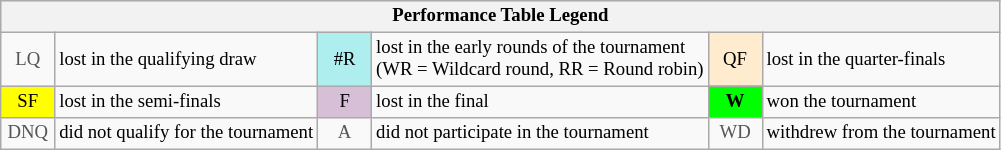<table class="wikitable" style="font-size:78%;">
<tr bgcolor="#efefef">
<th colspan="6">Performance Table Legend</th>
</tr>
<tr>
<td align="center" style="color:#555555;" width="30">LQ</td>
<td>lost in the qualifying draw</td>
<td align="center" style="background:#afeeee;">#R</td>
<td>lost in the early rounds of the tournament<br>(WR = Wildcard round, RR = Round robin)</td>
<td align="center" style="background:#ffebcd;">QF</td>
<td>lost in the quarter-finals</td>
</tr>
<tr>
<td align="center" style="background:yellow;">SF</td>
<td>lost in the semi-finals</td>
<td align="center" style="background:#D8BFD8;">F</td>
<td>lost in the final</td>
<td align="center" style="background:#00ff00;"><strong>W</strong></td>
<td>won the tournament</td>
</tr>
<tr>
<td align="center" style="color:#555555;" width="30">DNQ</td>
<td>did not qualify for the tournament</td>
<td align="center" style="color:#555555;" width="30">A</td>
<td>did not participate in the tournament</td>
<td align="center" style="color:#555555;" width="30">WD</td>
<td>withdrew from the tournament</td>
</tr>
</table>
